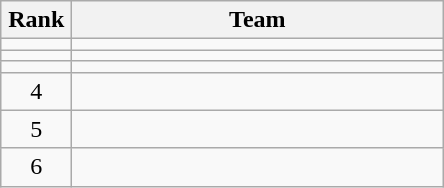<table class="wikitable" style="text-align: center;">
<tr>
<th width=40>Rank</th>
<th width=240>Team</th>
</tr>
<tr>
<td></td>
<td align=left></td>
</tr>
<tr>
<td></td>
<td align=left></td>
</tr>
<tr>
<td></td>
<td align=left></td>
</tr>
<tr>
<td>4</td>
<td align=left></td>
</tr>
<tr>
<td>5</td>
<td align=left></td>
</tr>
<tr>
<td>6</td>
<td align=left></td>
</tr>
</table>
